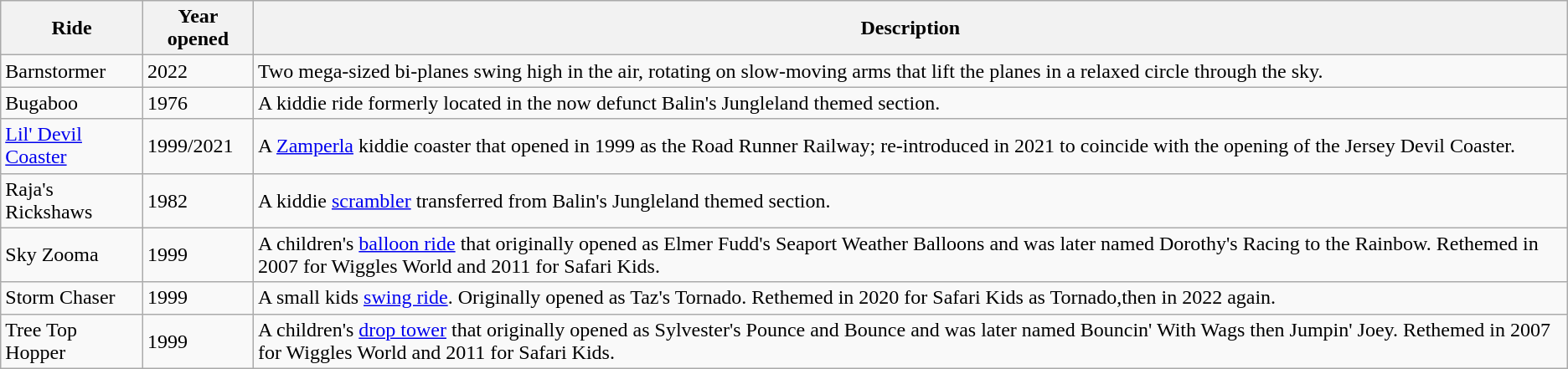<table class="wikitable sortable">
<tr>
<th>Ride</th>
<th>Year opened</th>
<th>Description</th>
</tr>
<tr>
<td>Barnstormer</td>
<td>2022</td>
<td>Two mega-sized bi-planes swing high in the air, rotating on slow-moving arms that lift the planes in a relaxed circle through the sky.</td>
</tr>
<tr>
<td>Bugaboo</td>
<td>1976</td>
<td>A kiddie ride formerly located in the now defunct Balin's Jungleland themed section.</td>
</tr>
<tr>
<td><a href='#'>Lil' Devil Coaster</a></td>
<td>1999/2021</td>
<td>A <a href='#'>Zamperla</a> kiddie coaster that opened in 1999 as the Road Runner Railway; re-introduced in 2021 to coincide with the opening of the Jersey Devil Coaster.</td>
</tr>
<tr>
<td>Raja's Rickshaws</td>
<td>1982</td>
<td>A kiddie <a href='#'>scrambler</a> transferred from Balin's Jungleland themed section.</td>
</tr>
<tr>
<td>Sky Zooma</td>
<td>1999</td>
<td>A children's <a href='#'>balloon ride</a> that originally opened as Elmer Fudd's Seaport Weather Balloons and was later named Dorothy's Racing to the Rainbow. Rethemed in 2007 for Wiggles World and 2011 for Safari Kids.</td>
</tr>
<tr>
<td>Storm Chaser</td>
<td>1999</td>
<td>A small kids <a href='#'>swing ride</a>. Originally opened as Taz's Tornado. Rethemed in 2020 for Safari Kids as Tornado,then in 2022 again.</td>
</tr>
<tr>
<td>Tree Top Hopper</td>
<td>1999</td>
<td>A children's <a href='#'>drop tower</a> that originally opened as Sylvester's Pounce and Bounce and was later named Bouncin' With Wags then Jumpin' Joey. Rethemed in 2007 for Wiggles World and 2011 for Safari Kids.</td>
</tr>
</table>
